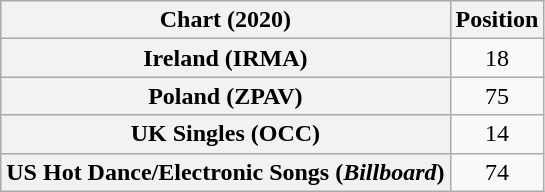<table class="wikitable sortable plainrowheaders" style="text-align:center">
<tr>
<th scope="col">Chart (2020)</th>
<th scope="col">Position</th>
</tr>
<tr>
<th scope="row">Ireland (IRMA)</th>
<td>18</td>
</tr>
<tr>
<th scope="row">Poland (ZPAV)</th>
<td>75</td>
</tr>
<tr>
<th scope="row">UK Singles (OCC)</th>
<td>14</td>
</tr>
<tr>
<th scope="row">US Hot Dance/Electronic Songs (<em>Billboard</em>)</th>
<td>74</td>
</tr>
</table>
